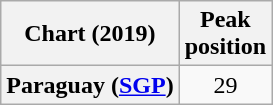<table class="wikitable plainrowheaders" style="text-align:center">
<tr>
<th scope="col">Chart (2019)</th>
<th scope="col">Peak<br>position</th>
</tr>
<tr>
<th scope="row">Paraguay (<a href='#'>SGP</a>)</th>
<td>29</td>
</tr>
</table>
